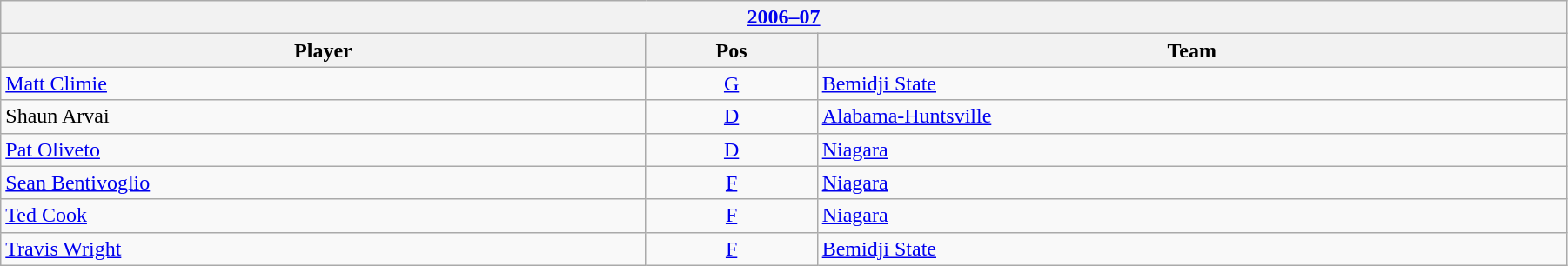<table class="wikitable" width=95%>
<tr>
<th colspan=3><a href='#'>2006–07</a></th>
</tr>
<tr>
<th>Player</th>
<th>Pos</th>
<th>Team</th>
</tr>
<tr>
<td><a href='#'>Matt Climie</a></td>
<td style="text-align:center;"><a href='#'>G</a></td>
<td><a href='#'>Bemidji State</a></td>
</tr>
<tr>
<td>Shaun Arvai</td>
<td style="text-align:center;"><a href='#'>D</a></td>
<td><a href='#'>Alabama-Huntsville</a></td>
</tr>
<tr>
<td><a href='#'>Pat Oliveto</a></td>
<td style="text-align:center;"><a href='#'>D</a></td>
<td><a href='#'>Niagara</a></td>
</tr>
<tr>
<td><a href='#'>Sean Bentivoglio</a></td>
<td style="text-align:center;"><a href='#'>F</a></td>
<td><a href='#'>Niagara</a></td>
</tr>
<tr>
<td><a href='#'>Ted Cook</a></td>
<td style="text-align:center;"><a href='#'>F</a></td>
<td><a href='#'>Niagara</a></td>
</tr>
<tr>
<td><a href='#'>Travis Wright</a></td>
<td style="text-align:center;"><a href='#'>F</a></td>
<td><a href='#'>Bemidji State</a></td>
</tr>
</table>
